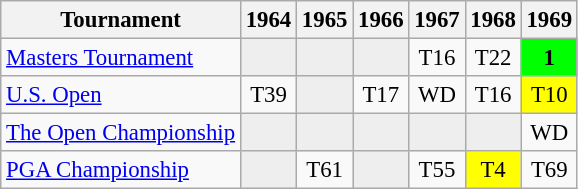<table class="wikitable" style="font-size:95%;text-align:center;">
<tr>
<th>Tournament</th>
<th>1964</th>
<th>1965</th>
<th>1966</th>
<th>1967</th>
<th>1968</th>
<th>1969</th>
</tr>
<tr>
<td align=left><a href='#'>Masters Tournament</a></td>
<td style="background:#eee;"></td>
<td style="background:#eee;"></td>
<td style="background:#eee;"></td>
<td>T16</td>
<td>T22</td>
<td style="background:lime;"><strong>1</strong></td>
</tr>
<tr>
<td align=left><a href='#'>U.S. Open</a></td>
<td>T39</td>
<td style="background:#eee;"></td>
<td>T17</td>
<td>WD</td>
<td>T16</td>
<td style="background:yellow;">T10</td>
</tr>
<tr>
<td align=left><a href='#'>The Open Championship</a></td>
<td style="background:#eee;"></td>
<td style="background:#eee;"></td>
<td style="background:#eee;"></td>
<td style="background:#eee;"></td>
<td style="background:#eee;"></td>
<td>WD</td>
</tr>
<tr>
<td align=left><a href='#'>PGA Championship</a></td>
<td style="background:#eee;"></td>
<td>T61</td>
<td style="background:#eee;"></td>
<td>T55</td>
<td style="background:yellow;">T4</td>
<td>T69</td>
</tr>
</table>
